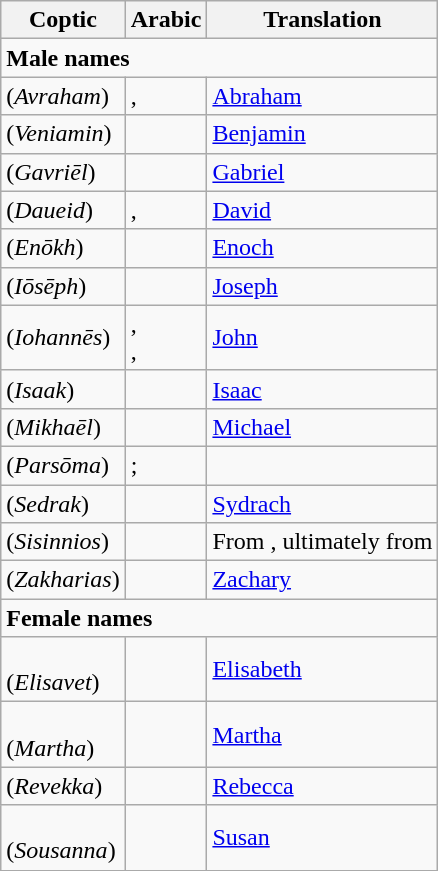<table class="wikitable">
<tr>
<th>Coptic</th>
<th>Arabic</th>
<th>Translation</th>
</tr>
<tr>
<td colspan="3"><strong>Male names</strong></td>
</tr>
<tr>
<td> (<em>Avraham</em>)</td>
<td>,<br></td>
<td><a href='#'>Abraham</a></td>
</tr>
<tr>
<td> (<em>Veniamin</em>)</td>
<td></td>
<td><a href='#'>Benjamin</a></td>
</tr>
<tr>
<td> (<em>Gavriēl</em>)</td>
<td></td>
<td><a href='#'>Gabriel</a></td>
</tr>
<tr>
<td> (<em>Daueid</em>)</td>
<td>,<br></td>
<td><a href='#'>David</a></td>
</tr>
<tr>
<td> (<em>Enōkh</em>)</td>
<td></td>
<td><a href='#'>Enoch</a></td>
</tr>
<tr>
<td> (<em>Iōsēph</em>)</td>
<td></td>
<td><a href='#'>Joseph</a></td>
</tr>
<tr>
<td> (<em>Iohannēs</em>)</td>
<td>,<br>, 
</td>
<td><a href='#'>John</a></td>
</tr>
<tr>
<td> (<em>Isaak</em>)</td>
<td></td>
<td><a href='#'>Isaac</a></td>
</tr>
<tr>
<td> (<em>Mikhaēl</em>)</td>
<td></td>
<td><a href='#'>Michael</a></td>
</tr>
<tr>
<td> (<em>Parsōma</em>)</td>
<td>;<br></td>
<td></td>
</tr>
<tr>
<td> (<em>Sedrak</em>)</td>
<td></td>
<td><a href='#'>Sydrach</a></td>
</tr>
<tr>
<td> (<em>Sisinnios</em>)</td>
<td></td>
<td>From , ultimately from </td>
</tr>
<tr>
<td> (<em>Zakharias</em>)</td>
<td></td>
<td><a href='#'>Zachary</a></td>
</tr>
<tr>
<td colspan="3"><strong>Female names</strong></td>
</tr>
<tr>
<td><br>(<em>Elisavet</em>)</td>
<td></td>
<td><a href='#'>Elisabeth</a></td>
</tr>
<tr>
<td><br>(<em>Martha</em>)</td>
<td></td>
<td><a href='#'>Martha</a></td>
</tr>
<tr>
<td> (<em>Revekka</em>)</td>
<td></td>
<td><a href='#'>Rebecca</a></td>
</tr>
<tr>
<td><br>(<em>Sousanna</em>)</td>
<td></td>
<td><a href='#'>Susan</a></td>
</tr>
</table>
